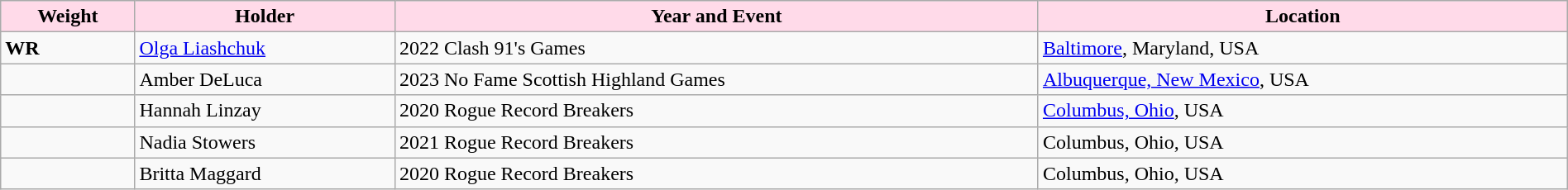<table class="wikitable sortable" style="display: inline-table;width: 100%;">
<tr>
<th style="background: #FFDAE9;">Weight</th>
<th style="background: #FFDAE9;">Holder</th>
<th style="background: #FFDAE9;">Year and Event</th>
<th style="background: #FFDAE9;">Location</th>
</tr>
<tr>
<td> <strong>WR</strong></td>
<td> <a href='#'>Olga Liashchuk</a></td>
<td>2022 Clash 91's Games</td>
<td><a href='#'>Baltimore</a>, Maryland, USA</td>
</tr>
<tr>
<td></td>
<td> Amber DeLuca</td>
<td>2023 No Fame Scottish Highland Games</td>
<td><a href='#'>Albuquerque, New Mexico</a>, USA</td>
</tr>
<tr>
<td></td>
<td> Hannah Linzay</td>
<td>2020 Rogue Record Breakers</td>
<td><a href='#'>Columbus, Ohio</a>, USA</td>
</tr>
<tr>
<td></td>
<td> Nadia Stowers</td>
<td>2021 Rogue Record Breakers</td>
<td>Columbus, Ohio, USA</td>
</tr>
<tr>
<td></td>
<td> Britta Maggard</td>
<td>2020 Rogue Record Breakers</td>
<td>Columbus, Ohio, USA</td>
</tr>
</table>
